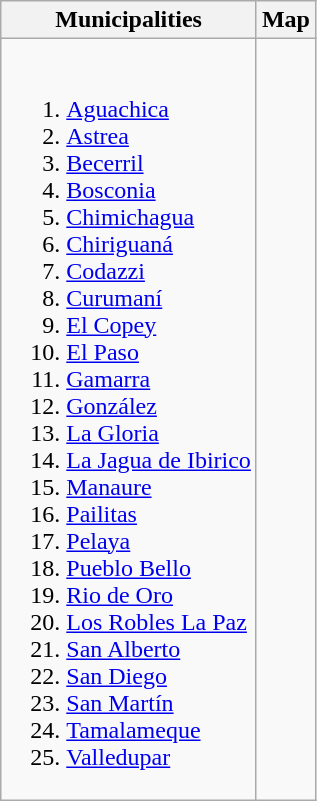<table class="wikitable">
<tr>
<th>Municipalities</th>
<th>Map</th>
</tr>
<tr>
<td><br><ol><li> <a href='#'>Aguachica</a></li><li> <a href='#'>Astrea</a></li><li> <a href='#'>Becerril</a></li><li> <a href='#'>Bosconia</a></li><li> <a href='#'>Chimichagua</a></li><li> <a href='#'>Chiriguaná</a></li><li> <a href='#'>Codazzi</a></li><li> <a href='#'>Curumaní</a></li><li> <a href='#'>El Copey</a></li><li> <a href='#'>El Paso</a></li><li> <a href='#'>Gamarra</a></li><li> <a href='#'>González</a></li><li> <a href='#'>La Gloria</a></li><li> <a href='#'>La Jagua de Ibirico</a></li><li> <a href='#'>Manaure</a></li><li> <a href='#'>Pailitas</a></li><li> <a href='#'>Pelaya</a></li><li> <a href='#'>Pueblo Bello</a></li><li> <a href='#'>Rio de Oro</a></li><li> <a href='#'>Los Robles La Paz</a></li><li> <a href='#'>San Alberto</a></li><li> <a href='#'>San Diego</a></li><li> <a href='#'>San Martín</a></li><li> <a href='#'>Tamalameque</a></li><li> <a href='#'>Valledupar</a></li></ol></td>
<td></td>
</tr>
</table>
